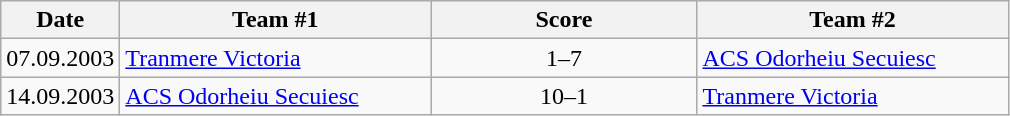<table class="wikitable">
<tr>
<th>Date</th>
<th width="200">Team #1</th>
<th width="170">Score</th>
<th width="200">Team #2</th>
</tr>
<tr>
<td>07.09.2003</td>
<td> <a href='#'>Tranmere Victoria</a></td>
<td align=center>1–7</td>
<td> <a href='#'>ACS Odorheiu Secuiesc</a></td>
</tr>
<tr>
<td>14.09.2003</td>
<td> <a href='#'>ACS Odorheiu Secuiesc</a></td>
<td align=center>10–1</td>
<td> <a href='#'>Tranmere Victoria</a></td>
</tr>
</table>
